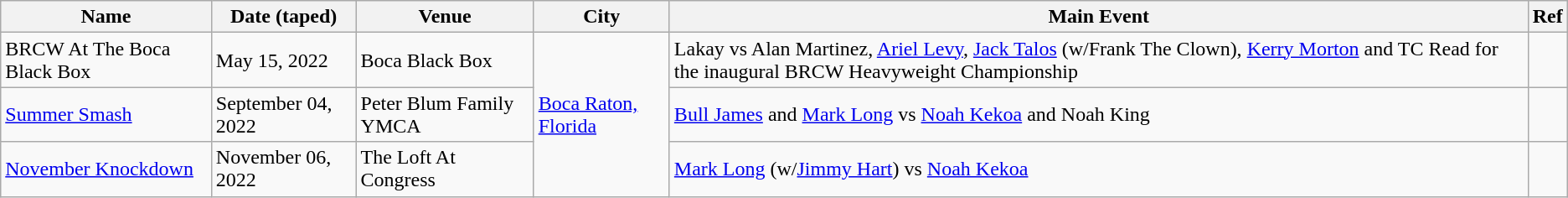<table class="wikitable">
<tr>
<th>Name</th>
<th>Date (taped)</th>
<th>Venue</th>
<th>City</th>
<th>Main Event</th>
<th>Ref</th>
</tr>
<tr>
<td>BRCW At The Boca  Black Box</td>
<td>May 15, 2022</td>
<td>Boca Black Box</td>
<td rowspan="3"><a href='#'>Boca Raton, Florida</a></td>
<td>Lakay vs Alan Martinez, <a href='#'>Ariel Levy</a>, <a href='#'>Jack Talos</a> (w/Frank The Clown), <a href='#'>Kerry Morton</a> and TC Read for the inaugural BRCW Heavyweight Championship</td>
<td></td>
</tr>
<tr>
<td><a href='#'>Summer Smash</a></td>
<td>September 04, 2022</td>
<td>Peter Blum Family YMCA</td>
<td><a href='#'>Bull James</a> and <a href='#'>Mark Long</a> vs <a href='#'>Noah Kekoa</a> and Noah King</td>
<td></td>
</tr>
<tr>
<td><a href='#'>November Knockdown</a></td>
<td>November 06, 2022</td>
<td>The Loft At Congress</td>
<td><a href='#'>Mark Long</a> (w/<a href='#'>Jimmy Hart</a>) vs <a href='#'>Noah Kekoa</a></td>
<td></td>
</tr>
</table>
